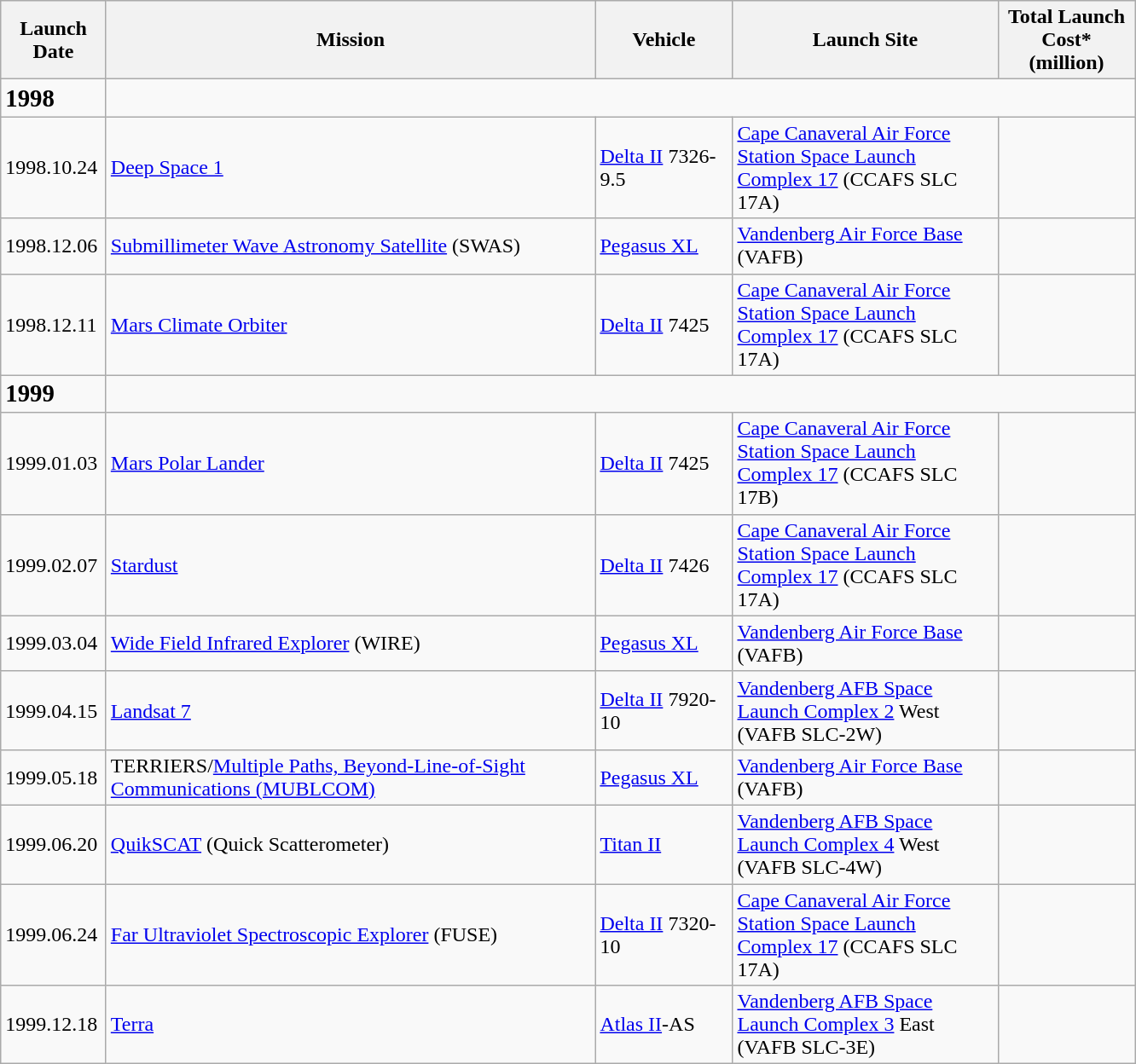<table class="wikitable sortable sticky-header">
<tr>
<th scope="col" width="75">Launch Date</th>
<th scope="col" width="375">Mission</th>
<th scope="col" width="100">Vehicle</th>
<th scope="col" width="200">Launch Site</th>
<th scope="col" width="100">Total Launch Cost* (million)</th>
</tr>
<tr>
<td><big><strong>1998</strong></big></td>
</tr>
<tr>
<td>1998.10.24</td>
<td><a href='#'>Deep Space 1</a></td>
<td><a href='#'>Delta II</a> 7326-9.5</td>
<td><a href='#'>Cape Canaveral Air Force Station Space Launch Complex 17</a> (CCAFS SLC 17A)</td>
<td></td>
</tr>
<tr>
<td>1998.12.06</td>
<td><a href='#'>Submillimeter Wave Astronomy Satellite</a> (SWAS)</td>
<td><a href='#'>Pegasus XL</a></td>
<td><a href='#'>Vandenberg Air Force Base</a> (VAFB)</td>
<td></td>
</tr>
<tr>
<td>1998.12.11</td>
<td><a href='#'>Mars Climate Orbiter</a></td>
<td><a href='#'>Delta II</a> 7425</td>
<td><a href='#'>Cape Canaveral Air Force Station Space Launch Complex 17</a> (CCAFS SLC 17A)</td>
<td></td>
</tr>
<tr>
<td><big><strong>1999</strong></big></td>
</tr>
<tr>
<td>1999.01.03</td>
<td><a href='#'>Mars Polar Lander</a></td>
<td><a href='#'>Delta II</a> 7425</td>
<td><a href='#'>Cape Canaveral Air Force Station Space Launch Complex 17</a> (CCAFS SLC 17B)</td>
<td></td>
</tr>
<tr>
<td>1999.02.07</td>
<td><a href='#'>Stardust</a></td>
<td><a href='#'>Delta II</a> 7426</td>
<td><a href='#'>Cape Canaveral Air Force Station Space Launch Complex 17</a> (CCAFS SLC 17A)</td>
<td></td>
</tr>
<tr>
<td>1999.03.04</td>
<td><a href='#'>Wide Field Infrared Explorer</a> (WIRE)</td>
<td><a href='#'>Pegasus XL</a></td>
<td><a href='#'>Vandenberg Air Force Base</a> (VAFB)</td>
<td></td>
</tr>
<tr>
<td>1999.04.15</td>
<td><a href='#'>Landsat 7</a></td>
<td><a href='#'>Delta II</a> 7920-10</td>
<td><a href='#'>Vandenberg AFB Space Launch Complex 2</a> West (VAFB SLC-2W)</td>
<td></td>
</tr>
<tr>
<td>1999.05.18</td>
<td>TERRIERS/<a href='#'>Multiple Paths, Beyond-Line-of-Sight Communications (MUBLCOM)</a></td>
<td><a href='#'>Pegasus XL</a></td>
<td><a href='#'>Vandenberg Air Force Base</a> (VAFB)</td>
<td></td>
</tr>
<tr>
<td>1999.06.20</td>
<td><a href='#'>QuikSCAT</a> (Quick Scatterometer)</td>
<td><a href='#'>Titan II</a></td>
<td><a href='#'>Vandenberg AFB Space Launch Complex 4</a> West (VAFB SLC-4W)</td>
<td></td>
</tr>
<tr>
<td>1999.06.24</td>
<td><a href='#'>Far Ultraviolet Spectroscopic Explorer</a> (FUSE)</td>
<td><a href='#'>Delta II</a> 7320-10</td>
<td><a href='#'>Cape Canaveral Air Force Station Space Launch Complex 17</a> (CCAFS SLC 17A)</td>
<td></td>
</tr>
<tr>
<td>1999.12.18</td>
<td><a href='#'>Terra</a></td>
<td><a href='#'>Atlas II</a>-AS</td>
<td><a href='#'>Vandenberg AFB Space Launch Complex 3</a> East (VAFB SLC-3E)</td>
<td></td>
</tr>
</table>
